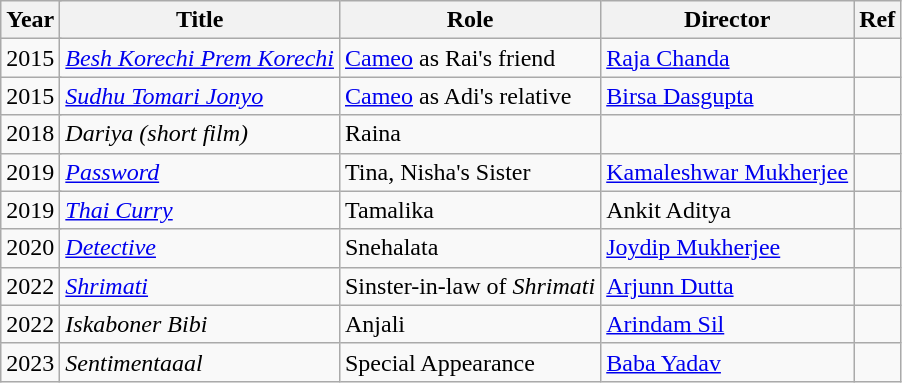<table class="wikitable">
<tr>
<th colspan="2">Year</th>
<th>Title</th>
<th>Role</th>
<th>Director</th>
<th>Ref</th>
</tr>
<tr>
<td colspan="2">2015</td>
<td><em><a href='#'>Besh Korechi Prem Korechi</a></em></td>
<td><a href='#'>Cameo</a> as Rai's friend</td>
<td><a href='#'>Raja Chanda</a></td>
<td></td>
</tr>
<tr>
<td colspan="2">2015</td>
<td><em><a href='#'>Sudhu Tomari Jonyo</a></em></td>
<td><a href='#'>Cameo</a> as Adi's relative</td>
<td><a href='#'>Birsa Dasgupta</a></td>
<td></td>
</tr>
<tr>
<td colspan="2">2018</td>
<td><em>Dariya (short film)</em></td>
<td>Raina</td>
<td></td>
<td></td>
</tr>
<tr>
<td colspan="2">2019</td>
<td><a href='#'><em>Password</em></a></td>
<td>Tina, Nisha's Sister</td>
<td><a href='#'>Kamaleshwar Mukherjee</a></td>
<td></td>
</tr>
<tr>
<td colspan="2">2019</td>
<td><a href='#'><em>Thai Curry</em></a></td>
<td>Tamalika</td>
<td>Ankit Aditya</td>
<td></td>
</tr>
<tr>
<td colspan="2">2020</td>
<td><a href='#'><em>Detective</em></a></td>
<td>Snehalata</td>
<td><a href='#'>Joydip Mukherjee</a></td>
<td></td>
</tr>
<tr>
<td>2022</td>
<td colspan="2"><em><a href='#'>Shrimati</a></em></td>
<td>Sinster-in-law of <em>Shrimati</em></td>
<td><a href='#'>Arjunn Dutta</a></td>
<td></td>
</tr>
<tr>
<td>2022</td>
<td colspan="2"><em>Iskaboner Bibi</em></td>
<td>Anjali</td>
<td><a href='#'>Arindam Sil</a></td>
<td></td>
</tr>
<tr>
<td>2023</td>
<td colspan="2"><em>Sentimentaaal</em></td>
<td>Special Appearance</td>
<td><a href='#'>Baba Yadav</a></td>
<td></td>
</tr>
</table>
